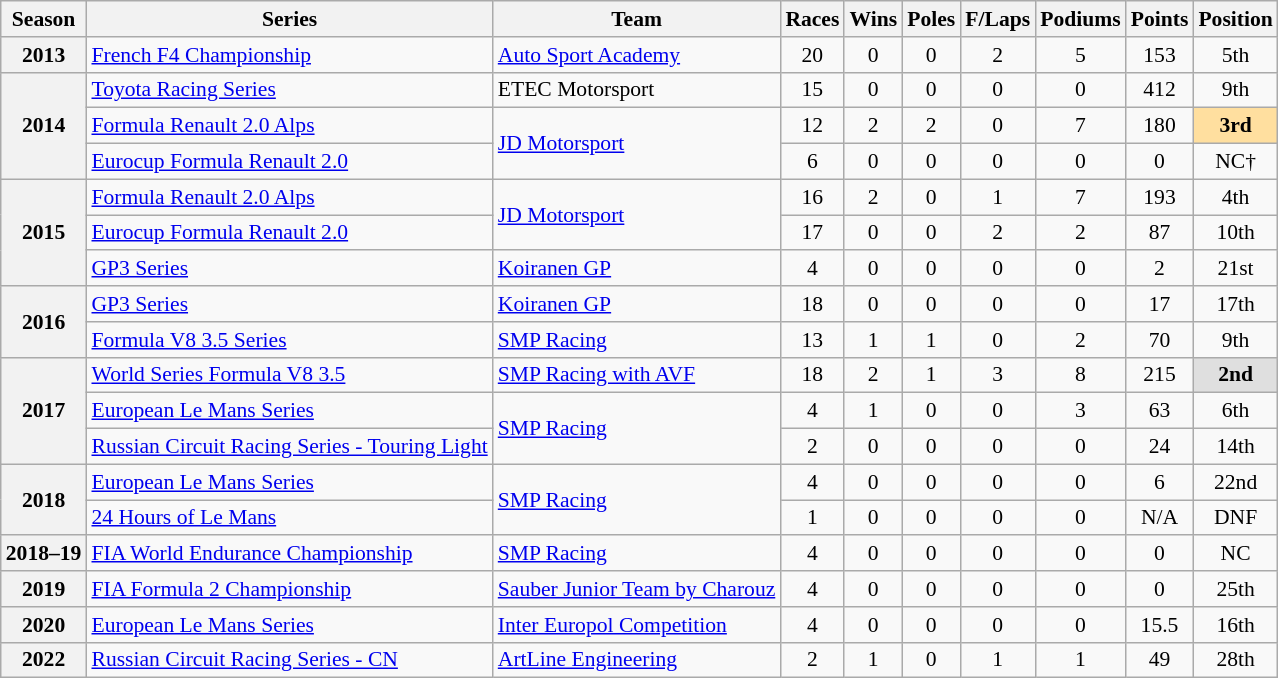<table class="wikitable" style="font-size: 90%; text-align:center">
<tr>
<th>Season</th>
<th>Series</th>
<th>Team</th>
<th>Races</th>
<th>Wins</th>
<th>Poles</th>
<th>F/Laps</th>
<th>Podiums</th>
<th>Points</th>
<th>Position</th>
</tr>
<tr>
<th>2013</th>
<td align=left><a href='#'>French F4 Championship</a></td>
<td align=left><a href='#'>Auto Sport Academy</a></td>
<td>20</td>
<td>0</td>
<td>0</td>
<td>2</td>
<td>5</td>
<td>153</td>
<td>5th</td>
</tr>
<tr>
<th rowspan=3>2014</th>
<td align=left><a href='#'>Toyota Racing Series</a></td>
<td align=left>ETEC Motorsport</td>
<td>15</td>
<td>0</td>
<td>0</td>
<td>0</td>
<td>0</td>
<td>412</td>
<td>9th</td>
</tr>
<tr>
<td align=left><a href='#'>Formula Renault 2.0 Alps</a></td>
<td align=left rowspan=2><a href='#'>JD Motorsport</a></td>
<td>12</td>
<td>2</td>
<td>2</td>
<td>0</td>
<td>7</td>
<td>180</td>
<td style="background:#FFDF9F;"><strong>3rd</strong></td>
</tr>
<tr>
<td align=left><a href='#'>Eurocup Formula Renault 2.0</a></td>
<td>6</td>
<td>0</td>
<td>0</td>
<td>0</td>
<td>0</td>
<td>0</td>
<td>NC†</td>
</tr>
<tr>
<th rowspan=3>2015</th>
<td align=left><a href='#'>Formula Renault 2.0 Alps</a></td>
<td align=left rowspan=2><a href='#'>JD Motorsport</a></td>
<td>16</td>
<td>2</td>
<td>0</td>
<td>1</td>
<td>7</td>
<td>193</td>
<td>4th</td>
</tr>
<tr>
<td align=left><a href='#'>Eurocup Formula Renault 2.0</a></td>
<td>17</td>
<td>0</td>
<td>0</td>
<td>2</td>
<td>2</td>
<td>87</td>
<td>10th</td>
</tr>
<tr>
<td align=left><a href='#'>GP3 Series</a></td>
<td align=left><a href='#'>Koiranen GP</a></td>
<td>4</td>
<td>0</td>
<td>0</td>
<td>0</td>
<td>0</td>
<td>2</td>
<td>21st</td>
</tr>
<tr>
<th rowspan=2>2016</th>
<td align=left><a href='#'>GP3 Series</a></td>
<td align=left><a href='#'>Koiranen GP</a></td>
<td>18</td>
<td>0</td>
<td>0</td>
<td>0</td>
<td>0</td>
<td>17</td>
<td>17th</td>
</tr>
<tr>
<td align=left><a href='#'>Formula V8 3.5 Series</a></td>
<td align=left><a href='#'>SMP Racing</a></td>
<td>13</td>
<td>1</td>
<td>1</td>
<td>0</td>
<td>2</td>
<td>70</td>
<td>9th</td>
</tr>
<tr>
<th rowspan="3">2017</th>
<td align=left><a href='#'>World Series Formula V8 3.5</a></td>
<td align=left><a href='#'>SMP Racing with AVF</a></td>
<td>18</td>
<td>2</td>
<td>1</td>
<td>3</td>
<td>8</td>
<td>215</td>
<td style="background:#DFDFDF;"><strong>2nd</strong></td>
</tr>
<tr>
<td align=left><a href='#'>European Le Mans Series</a></td>
<td rowspan="2" align="left"><a href='#'>SMP Racing</a></td>
<td>4</td>
<td>1</td>
<td>0</td>
<td>0</td>
<td>3</td>
<td>63</td>
<td>6th</td>
</tr>
<tr>
<td align=left><a href='#'>Russian Circuit Racing Series - Touring Light</a></td>
<td>2</td>
<td>0</td>
<td>0</td>
<td>0</td>
<td>0</td>
<td>24</td>
<td>14th</td>
</tr>
<tr>
<th rowspan=2>2018</th>
<td align=left><a href='#'>European Le Mans Series</a></td>
<td align=left rowspan=2><a href='#'>SMP Racing</a></td>
<td>4</td>
<td>0</td>
<td>0</td>
<td>0</td>
<td>0</td>
<td>6</td>
<td>22nd</td>
</tr>
<tr>
<td align=left><a href='#'>24 Hours of Le Mans</a></td>
<td>1</td>
<td>0</td>
<td>0</td>
<td>0</td>
<td>0</td>
<td>N/A</td>
<td>DNF</td>
</tr>
<tr>
<th>2018–19</th>
<td align=left><a href='#'>FIA World Endurance Championship</a></td>
<td align=left><a href='#'>SMP Racing</a></td>
<td>4</td>
<td>0</td>
<td>0</td>
<td>0</td>
<td>0</td>
<td>0</td>
<td>NC</td>
</tr>
<tr>
<th>2019</th>
<td align=left><a href='#'>FIA Formula 2 Championship</a></td>
<td align=left><a href='#'>Sauber Junior Team by Charouz</a></td>
<td>4</td>
<td>0</td>
<td>0</td>
<td>0</td>
<td>0</td>
<td>0</td>
<td>25th</td>
</tr>
<tr>
<th>2020</th>
<td align=left><a href='#'>European Le Mans Series</a></td>
<td align=left><a href='#'>Inter Europol Competition</a></td>
<td>4</td>
<td>0</td>
<td>0</td>
<td>0</td>
<td>0</td>
<td>15.5</td>
<td>16th</td>
</tr>
<tr>
<th>2022</th>
<td align=left><a href='#'>Russian Circuit Racing Series - CN</a></td>
<td align=left><a href='#'>ArtLine Engineering</a></td>
<td>2</td>
<td>1</td>
<td>0</td>
<td>1</td>
<td>1</td>
<td>49</td>
<td>28th</td>
</tr>
</table>
